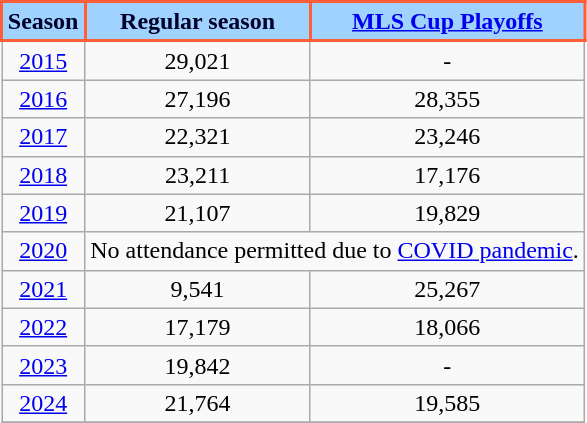<table class="wikitable" style="text-align:center; margin-left: lem;">
<tr>
<th style="background:#9fd2ff; color:#000229; border:2px solid #FF5E36;">Season</th>
<th style="background:#9fd2ff; color:#000229; border:2px solid #FF5E36;">Regular season</th>
<th style="background:#9fd2ff; color:#000229; border:2px solid #FF5E36;"><a href='#'><span>MLS Cup Playoffs</span></a></th>
</tr>
<tr>
<td><a href='#'>2015</a></td>
<td>29,021</td>
<td>-</td>
</tr>
<tr>
<td><a href='#'>2016</a></td>
<td>27,196</td>
<td>28,355</td>
</tr>
<tr>
<td><a href='#'>2017</a></td>
<td>22,321</td>
<td>23,246</td>
</tr>
<tr>
<td><a href='#'>2018</a></td>
<td>23,211</td>
<td>17,176</td>
</tr>
<tr>
<td><a href='#'>2019</a></td>
<td>21,107</td>
<td>19,829</td>
</tr>
<tr>
<td><a href='#'>2020</a></td>
<td colspan="2">No attendance permitted due to <a href='#'>COVID pandemic</a>.</td>
</tr>
<tr>
<td><a href='#'>2021</a></td>
<td>9,541</td>
<td>25,267</td>
</tr>
<tr>
<td><a href='#'>2022</a></td>
<td>17,179</td>
<td>18,066</td>
</tr>
<tr>
<td><a href='#'>2023</a></td>
<td>19,842</td>
<td>-</td>
</tr>
<tr>
<td><a href='#'>2024</a></td>
<td>21,764</td>
<td>19,585</td>
</tr>
<tr>
</tr>
</table>
